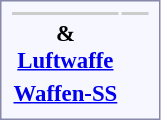<table style="border:1px solid #8888aa; background-color:#f7f8ff; padding:5px; font-size:95%; margin: 0px 12px 12px 0px;">
<tr bgcolor="#CCCCCC">
<th></th>
<th colspan=5></th>
</tr>
<tr align="center">
<td rowspan=2><strong> &<br><a href='#'>Luftwaffe</a></strong></td>
<td></td>
<td></td>
<td></td>
<td></td>
<td></td>
</tr>
<tr align="center">
<td></td>
<td></td>
<td></td>
<td></td>
<td></td>
</tr>
<tr align="center">
<td rowspan=2><strong> <a href='#'>Waffen-SS</a></strong></td>
<td rowspan=2></td>
<td></td>
<td></td>
<td></td>
<td></td>
</tr>
<tr align="center">
<td></td>
<td></td>
<td></td>
<td></td>
</tr>
</table>
